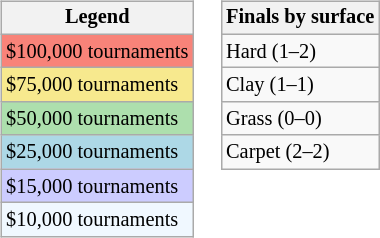<table>
<tr valign=top>
<td><br><table class=wikitable style="font-size:85%">
<tr>
<th>Legend</th>
</tr>
<tr style="background:#f88379;">
<td>$100,000 tournaments</td>
</tr>
<tr style="background:#f7e98e;">
<td>$75,000 tournaments</td>
</tr>
<tr style="background:#addfad;">
<td>$50,000 tournaments</td>
</tr>
<tr style="background:lightblue;">
<td>$25,000 tournaments</td>
</tr>
<tr style="background:#ccccff;">
<td>$15,000 tournaments</td>
</tr>
<tr style="background:#f0f8ff;">
<td>$10,000 tournaments</td>
</tr>
</table>
</td>
<td><br><table class=wikitable style="font-size:85%">
<tr>
<th>Finals by surface</th>
</tr>
<tr>
<td>Hard (1–2)</td>
</tr>
<tr>
<td>Clay (1–1)</td>
</tr>
<tr>
<td>Grass (0–0)</td>
</tr>
<tr>
<td>Carpet (2–2)</td>
</tr>
</table>
</td>
</tr>
</table>
